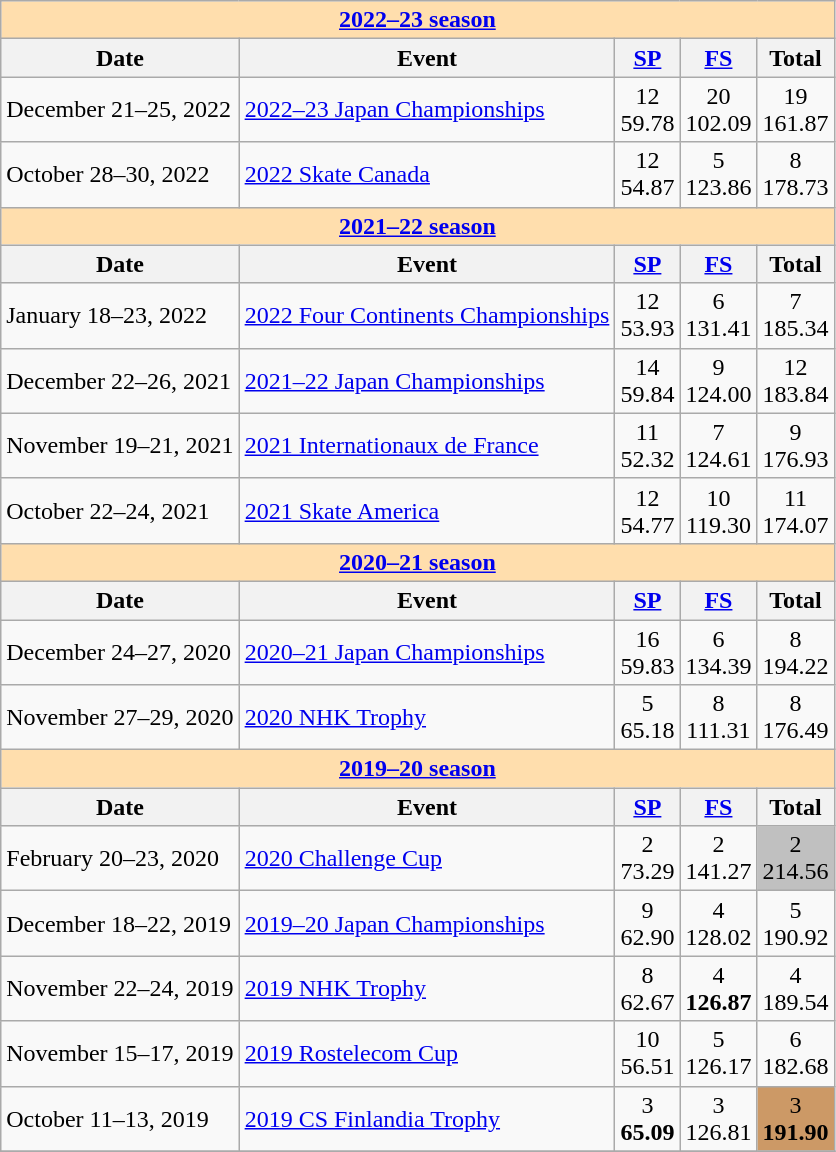<table class="wikitable">
<tr>
<th style="background-color: #ffdead; " colspan=5 align=center><a href='#'>2022–23 season</a></th>
</tr>
<tr>
<th>Date</th>
<th>Event</th>
<th><a href='#'>SP</a></th>
<th><a href='#'>FS</a></th>
<th>Total</th>
</tr>
<tr>
<td>December 21–25, 2022</td>
<td><a href='#'>2022–23 Japan Championships</a></td>
<td align=center>12 <br> 59.78</td>
<td align=center>20 <br> 102.09</td>
<td align=center>19 <br> 161.87</td>
</tr>
<tr>
<td>October 28–30, 2022</td>
<td><a href='#'>2022 Skate Canada</a></td>
<td align=center>12 <br> 54.87</td>
<td align=center>5 <br> 123.86</td>
<td align=center>8 <br> 178.73</td>
</tr>
<tr>
<td style="background-color: #ffdead; " colspan=5 align=center><a href='#'><strong>2021–22 season</strong></a></td>
</tr>
<tr>
<th>Date</th>
<th>Event</th>
<th><a href='#'>SP</a></th>
<th><a href='#'>FS</a></th>
<th>Total</th>
</tr>
<tr>
<td>January 18–23, 2022</td>
<td><a href='#'>2022 Four Continents Championships</a></td>
<td align=center>12 <br> 53.93</td>
<td align=center>6 <br> 131.41</td>
<td align=center>7 <br> 185.34</td>
</tr>
<tr>
<td>December 22–26, 2021</td>
<td><a href='#'>2021–22 Japan Championships</a></td>
<td align=center>14 <br> 59.84</td>
<td align=center>9 <br> 124.00</td>
<td align=center>12 <br> 183.84</td>
</tr>
<tr>
<td>November 19–21, 2021</td>
<td><a href='#'>2021 Internationaux de France</a></td>
<td align=center>11 <br> 52.32</td>
<td align=center>7 <br> 124.61</td>
<td align=center>9 <br> 176.93</td>
</tr>
<tr>
<td>October 22–24, 2021</td>
<td><a href='#'>2021 Skate America</a></td>
<td align=center>12 <br> 54.77</td>
<td align=center>10 <br> 119.30</td>
<td align=center>11 <br> 174.07</td>
</tr>
<tr>
<th style="background-color: #ffdead;" colspan=6 align=center><a href='#'>2020–21 season</a></th>
</tr>
<tr>
<th>Date</th>
<th>Event</th>
<th><a href='#'>SP</a></th>
<th><a href='#'>FS</a></th>
<th>Total</th>
</tr>
<tr>
<td>December 24–27, 2020</td>
<td><a href='#'>2020–21 Japan Championships</a></td>
<td align=center>16 <br> 59.83</td>
<td align=center>6 <br> 134.39</td>
<td align=center>8 <br> 194.22</td>
</tr>
<tr>
<td>November 27–29, 2020</td>
<td><a href='#'>2020 NHK Trophy</a></td>
<td align=center>5 <br> 65.18</td>
<td align=center>8 <br> 111.31</td>
<td align=center>8 <br> 176.49</td>
</tr>
<tr>
<th style="background-color: #ffdead;" colspan=6 align=center><a href='#'>2019–20 season</a></th>
</tr>
<tr>
<th>Date</th>
<th>Event</th>
<th><a href='#'>SP</a></th>
<th><a href='#'>FS</a></th>
<th>Total</th>
</tr>
<tr>
<td>February 20–23, 2020</td>
<td><a href='#'>2020 Challenge Cup</a></td>
<td align=center>2 <br> 73.29</td>
<td align=center>2 <br> 141.27</td>
<td align=center bgcolor=silver>2 <br> 214.56</td>
</tr>
<tr>
<td>December 18–22, 2019</td>
<td><a href='#'>2019–20 Japan Championships</a></td>
<td align=center>9 <br> 62.90</td>
<td align=center>4 <br> 128.02</td>
<td align=center>5 <br> 190.92</td>
</tr>
<tr>
<td>November 22–24, 2019</td>
<td><a href='#'>2019 NHK Trophy</a></td>
<td align=center>8 <br> 62.67</td>
<td align=center>4 <br> <strong>126.87</strong></td>
<td align=center>4 <br> 189.54</td>
</tr>
<tr>
<td>November 15–17, 2019</td>
<td><a href='#'>2019 Rostelecom Cup</a></td>
<td align=center>10 <br> 56.51</td>
<td align=center>5 <br> 126.17</td>
<td align=center>6 <br> 182.68</td>
</tr>
<tr>
<td>October 11–13, 2019</td>
<td><a href='#'>2019 CS Finlandia Trophy</a></td>
<td align=center>3 <br> <strong>65.09</strong></td>
<td align=center>3 <br> 126.81</td>
<td align=center bgcolor=cc9966>3 <br> <strong>191.90</strong></td>
</tr>
<tr>
</tr>
</table>
